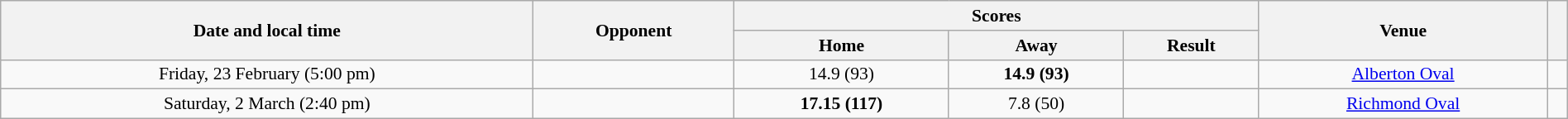<table class="wikitable plainrowheaders" style="font-size:90%; width:100%; text-align:center;">
<tr>
<th rowspan="2" scope="col">Date and local time</th>
<th rowspan="2" scope="col">Opponent</th>
<th colspan="3" scope="col">Scores</th>
<th rowspan="2" scope="col">Venue</th>
<th rowspan="2" scope="col"></th>
</tr>
<tr>
<th scope="col">Home</th>
<th scope="col">Away</th>
<th scope="col">Result</th>
</tr>
<tr>
<td>Friday, 23 February (5:00 pm)</td>
<td></td>
<td>14.9 (93)</td>
<td><strong>14.9 (93)</strong></td>
<td></td>
<td><a href='#'>Alberton Oval</a></td>
<td></td>
</tr>
<tr>
<td>Saturday, 2 March (2:40 pm)</td>
<td></td>
<td><strong>17.15 (117)</strong></td>
<td>7.8 (50)</td>
<td></td>
<td><a href='#'>Richmond Oval</a></td>
<td></td>
</tr>
</table>
